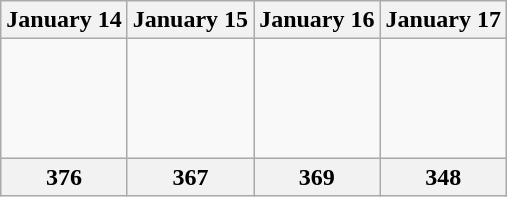<table class="wikitable">
<tr>
<th>January 14</th>
<th>January 15</th>
<th>January 16</th>
<th>January 17</th>
</tr>
<tr>
<td><br><br>
<br>
<br>
</td>
<td><br><br>
<br>
<br>
</td>
<td><br><br>
<br>
<br>
</td>
<td><br><br>
<br>
<br>
</td>
</tr>
<tr>
<th>376</th>
<th>367</th>
<th>369</th>
<th>348</th>
</tr>
</table>
